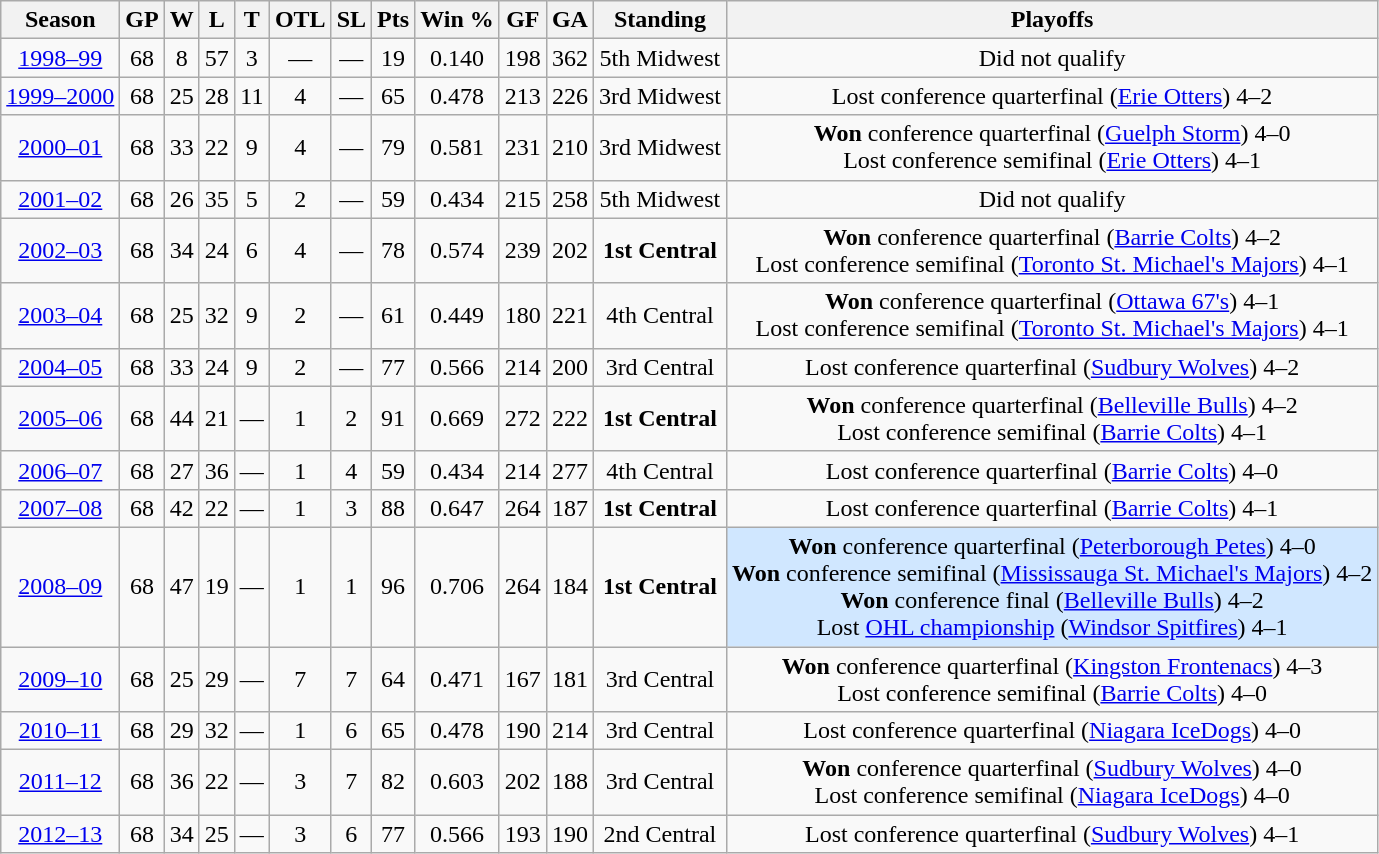<table class="wikitable" style="text-align:center">
<tr>
<th>Season</th>
<th>GP</th>
<th>W</th>
<th>L</th>
<th>T</th>
<th>OTL</th>
<th>SL</th>
<th>Pts</th>
<th>Win %</th>
<th>GF</th>
<th>GA</th>
<th>Standing</th>
<th>Playoffs</th>
</tr>
<tr>
<td><a href='#'>1998–99</a></td>
<td>68</td>
<td>8</td>
<td>57</td>
<td>3</td>
<td>—</td>
<td>—</td>
<td>19</td>
<td>0.140</td>
<td>198</td>
<td>362</td>
<td>5th Midwest</td>
<td>Did not qualify</td>
</tr>
<tr>
<td><a href='#'>1999–2000</a></td>
<td>68</td>
<td>25</td>
<td>28</td>
<td>11</td>
<td>4</td>
<td>—</td>
<td>65</td>
<td>0.478</td>
<td>213</td>
<td>226</td>
<td>3rd Midwest</td>
<td>Lost conference quarterfinal (<a href='#'>Erie Otters</a>) 4–2</td>
</tr>
<tr>
<td><a href='#'>2000–01</a></td>
<td>68</td>
<td>33</td>
<td>22</td>
<td>9</td>
<td>4</td>
<td>—</td>
<td>79</td>
<td>0.581</td>
<td>231</td>
<td>210</td>
<td>3rd Midwest</td>
<td><strong>Won</strong> conference quarterfinal (<a href='#'>Guelph Storm</a>) 4–0<br>Lost conference semifinal (<a href='#'>Erie Otters</a>) 4–1</td>
</tr>
<tr>
<td><a href='#'>2001–02</a></td>
<td>68</td>
<td>26</td>
<td>35</td>
<td>5</td>
<td>2</td>
<td>—</td>
<td>59</td>
<td>0.434</td>
<td>215</td>
<td>258</td>
<td>5th Midwest</td>
<td>Did not qualify</td>
</tr>
<tr>
<td><a href='#'>2002–03</a></td>
<td>68</td>
<td>34</td>
<td>24</td>
<td>6</td>
<td>4</td>
<td>—</td>
<td>78</td>
<td>0.574</td>
<td>239</td>
<td>202</td>
<td><strong>1st Central</strong></td>
<td><strong>Won</strong> conference quarterfinal (<a href='#'>Barrie Colts</a>) 4–2<br>Lost conference semifinal (<a href='#'>Toronto St. Michael's Majors</a>) 4–1</td>
</tr>
<tr>
<td><a href='#'>2003–04</a></td>
<td>68</td>
<td>25</td>
<td>32</td>
<td>9</td>
<td>2</td>
<td>—</td>
<td>61</td>
<td>0.449</td>
<td>180</td>
<td>221</td>
<td>4th Central</td>
<td><strong>Won</strong> conference quarterfinal (<a href='#'>Ottawa 67's</a>) 4–1<br>Lost conference semifinal (<a href='#'>Toronto St. Michael's Majors</a>) 4–1</td>
</tr>
<tr>
<td><a href='#'>2004–05</a></td>
<td>68</td>
<td>33</td>
<td>24</td>
<td>9</td>
<td>2</td>
<td>—</td>
<td>77</td>
<td>0.566</td>
<td>214</td>
<td>200</td>
<td>3rd Central</td>
<td>Lost conference quarterfinal (<a href='#'>Sudbury Wolves</a>) 4–2</td>
</tr>
<tr>
<td><a href='#'>2005–06</a></td>
<td>68</td>
<td>44</td>
<td>21</td>
<td>—</td>
<td>1</td>
<td>2</td>
<td>91</td>
<td>0.669</td>
<td>272</td>
<td>222</td>
<td><strong>1st Central</strong></td>
<td><strong>Won</strong> conference quarterfinal (<a href='#'>Belleville Bulls</a>) 4–2<br>Lost conference semifinal (<a href='#'>Barrie Colts</a>) 4–1</td>
</tr>
<tr>
<td><a href='#'>2006–07</a></td>
<td>68</td>
<td>27</td>
<td>36</td>
<td>—</td>
<td>1</td>
<td>4</td>
<td>59</td>
<td>0.434</td>
<td>214</td>
<td>277</td>
<td>4th Central</td>
<td>Lost conference quarterfinal (<a href='#'>Barrie Colts</a>) 4–0</td>
</tr>
<tr>
<td><a href='#'>2007–08</a></td>
<td>68</td>
<td>42</td>
<td>22</td>
<td>—</td>
<td>1</td>
<td>3</td>
<td>88</td>
<td>0.647</td>
<td>264</td>
<td>187</td>
<td><strong>1st Central</strong></td>
<td>Lost conference quarterfinal (<a href='#'>Barrie Colts</a>) 4–1</td>
</tr>
<tr>
<td><a href='#'>2008–09</a></td>
<td>68</td>
<td>47</td>
<td>19</td>
<td>—</td>
<td>1</td>
<td>1</td>
<td>96</td>
<td>0.706</td>
<td>264</td>
<td>184</td>
<td><strong>1st Central</strong></td>
<td bgcolor="#D0E7FF"><strong>Won</strong> conference quarterfinal (<a href='#'>Peterborough Petes</a>) 4–0<br><strong>Won</strong> conference semifinal (<a href='#'>Mississauga St. Michael's Majors</a>) 4–2<br><strong>Won</strong> conference final (<a href='#'>Belleville Bulls</a>) 4–2<br>Lost <a href='#'>OHL championship</a> (<a href='#'>Windsor Spitfires</a>) 4–1</td>
</tr>
<tr>
<td><a href='#'>2009–10</a></td>
<td>68</td>
<td>25</td>
<td>29</td>
<td>—</td>
<td>7</td>
<td>7</td>
<td>64</td>
<td>0.471</td>
<td>167</td>
<td>181</td>
<td>3rd Central</td>
<td><strong>Won</strong> conference quarterfinal (<a href='#'>Kingston Frontenacs</a>) 4–3<br>Lost conference semifinal (<a href='#'>Barrie Colts</a>) 4–0</td>
</tr>
<tr>
<td><a href='#'>2010–11</a></td>
<td>68</td>
<td>29</td>
<td>32</td>
<td>—</td>
<td>1</td>
<td>6</td>
<td>65</td>
<td>0.478</td>
<td>190</td>
<td>214</td>
<td>3rd Central</td>
<td>Lost conference quarterfinal (<a href='#'>Niagara IceDogs</a>) 4–0</td>
</tr>
<tr>
<td><a href='#'>2011–12</a></td>
<td>68</td>
<td>36</td>
<td>22</td>
<td>—</td>
<td>3</td>
<td>7</td>
<td>82</td>
<td>0.603</td>
<td>202</td>
<td>188</td>
<td>3rd Central</td>
<td><strong>Won</strong> conference quarterfinal (<a href='#'>Sudbury Wolves</a>) 4–0<br>Lost conference semifinal (<a href='#'>Niagara IceDogs</a>) 4–0</td>
</tr>
<tr>
<td><a href='#'>2012–13</a></td>
<td>68</td>
<td>34</td>
<td>25</td>
<td>—</td>
<td>3</td>
<td>6</td>
<td>77</td>
<td>0.566</td>
<td>193</td>
<td>190</td>
<td>2nd Central</td>
<td>Lost conference quarterfinal (<a href='#'>Sudbury Wolves</a>) 4–1</td>
</tr>
</table>
